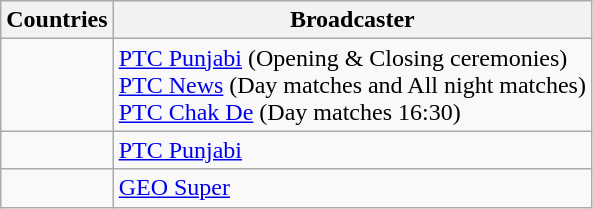<table class="wikitable">
<tr>
<th>Countries</th>
<th>Broadcaster</th>
</tr>
<tr>
<td></td>
<td><a href='#'>PTC Punjabi</a> (Opening & Closing ceremonies)<br><a href='#'>PTC News</a> (Day matches and All night matches)<br><a href='#'>PTC Chak De</a> (Day matches 16:30)</td>
</tr>
<tr>
<td><br></td>
<td><a href='#'>PTC Punjabi</a></td>
</tr>
<tr>
<td></td>
<td><a href='#'>GEO Super</a></td>
</tr>
</table>
